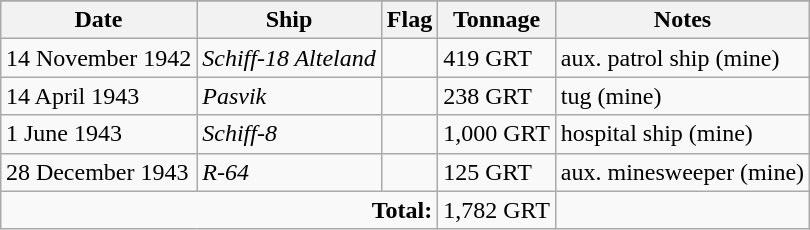<table class=wikitable style="margin: 1em auto;">
<tr>
</tr>
<tr>
<th>Date</th>
<th>Ship</th>
<th>Flag</th>
<th>Tonnage</th>
<th>Notes</th>
</tr>
<tr>
<td>14 November 1942</td>
<td><em>Schiff-18 Alteland</em></td>
<td></td>
<td>419 GRT</td>
<td>aux. patrol ship (mine)</td>
</tr>
<tr>
<td>14 April 1943</td>
<td><em>Pasvik</em></td>
<td></td>
<td>238 GRT</td>
<td>tug (mine)</td>
</tr>
<tr>
<td>1 June 1943</td>
<td><em>Schiff-8</em> </td>
<td></td>
<td>1,000 GRT</td>
<td>hospital ship (mine)</td>
</tr>
<tr>
<td>28 December 1943</td>
<td><em>R-64</em></td>
<td></td>
<td>125 GRT</td>
<td>aux. minesweeper (mine)</td>
</tr>
<tr>
<td colspan=3 align=right><strong>Total:</strong></td>
<td>1,782 GRT</td>
<td></td>
</tr>
</table>
